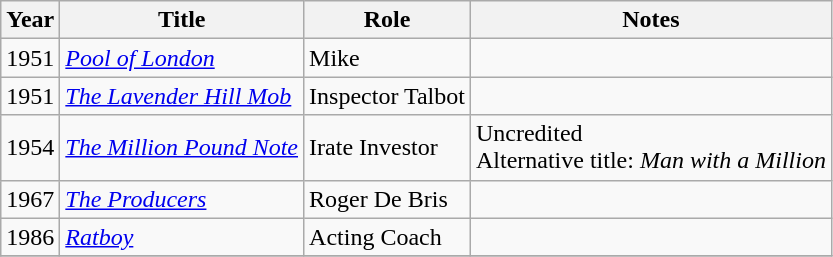<table class="wikitable sortable">
<tr>
<th>Year</th>
<th>Title</th>
<th>Role</th>
<th class="unsortable">Notes</th>
</tr>
<tr>
<td>1951</td>
<td><em><a href='#'>Pool of London</a></em></td>
<td>Mike</td>
<td></td>
</tr>
<tr>
<td>1951</td>
<td><em><a href='#'>The Lavender Hill Mob</a></em></td>
<td>Inspector Talbot</td>
<td></td>
</tr>
<tr>
<td>1954</td>
<td><em><a href='#'>The Million Pound Note</a></em></td>
<td>Irate Investor</td>
<td>Uncredited<br>Alternative title: <em>Man with a Million</em></td>
</tr>
<tr>
<td>1967</td>
<td><em><a href='#'>The Producers</a></em></td>
<td>Roger De Bris</td>
<td></td>
</tr>
<tr>
<td>1986</td>
<td><em><a href='#'>Ratboy</a></em></td>
<td>Acting Coach</td>
<td></td>
</tr>
<tr>
</tr>
</table>
